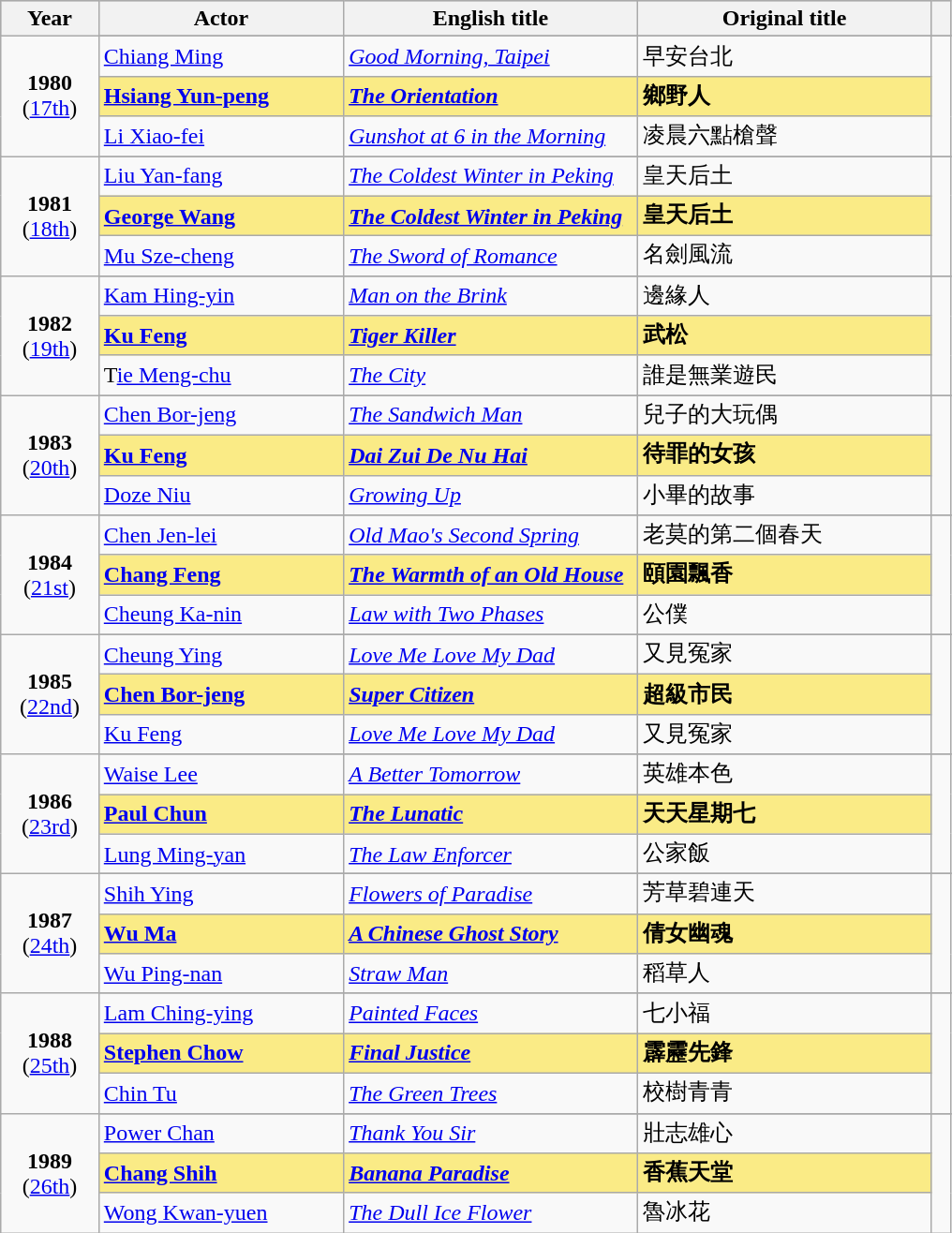<table class="wikitable">
<tr style="background:#bebebe;">
<th style="width:10%;">Year</th>
<th style="width:25%;">Actor</th>
<th style="width:30%;">English title</th>
<th style="width:30%;">Original title</th>
<th style="width:2%;"></th>
</tr>
<tr>
<td rowspan="4" style="text-align:center"><strong>1980</strong><br>(<a href='#'>17th</a>)</td>
</tr>
<tr>
<td><a href='#'>Chiang Ming</a></td>
<td><em><a href='#'>Good Morning, Taipei</a></em></td>
<td>早安台北</td>
<td rowspan=3></td>
</tr>
<tr style="background:#FAEB86">
<td><strong><a href='#'>Hsiang Yun-peng</a></strong></td>
<td><strong><em><a href='#'>The Orientation</a></em></strong></td>
<td><strong>鄉野人</strong></td>
</tr>
<tr>
<td><a href='#'>Li Xiao-fei</a></td>
<td><em><a href='#'>Gunshot at 6 in the Morning</a></em></td>
<td>凌晨六點槍聲</td>
</tr>
<tr>
<td rowspan="4" style="text-align:center"><strong>1981</strong><br>(<a href='#'>18th</a>)</td>
</tr>
<tr>
<td><a href='#'>Liu Yan-fang</a></td>
<td><em><a href='#'>The Coldest Winter in Peking</a></em></td>
<td>皇天后土</td>
<td rowspan=3></td>
</tr>
<tr style="background:#FAEB86">
<td><strong><a href='#'>George Wang</a></strong></td>
<td><strong><em><a href='#'>The Coldest Winter in Peking</a></em></strong></td>
<td><strong>皇天后土</strong></td>
</tr>
<tr>
<td><a href='#'>Mu Sze-cheng</a></td>
<td><em><a href='#'>The Sword of Romance</a></em></td>
<td>名劍風流</td>
</tr>
<tr>
<td rowspan="4" style="text-align:center"><strong>1982</strong><br>(<a href='#'>19th</a>)</td>
</tr>
<tr>
<td><a href='#'>Kam Hing-yin</a></td>
<td><em><a href='#'>Man on the Brink</a></em></td>
<td>邊緣人</td>
<td rowspan=3></td>
</tr>
<tr style="background:#FAEB86">
<td><strong><a href='#'>Ku Feng</a></strong></td>
<td><strong><em><a href='#'>Tiger Killer</a></em></strong></td>
<td><strong>武松</strong></td>
</tr>
<tr>
<td>T<a href='#'>ie Meng-chu</a></td>
<td><em><a href='#'>The City</a></em></td>
<td>誰是無業遊民</td>
</tr>
<tr>
<td rowspan="4" style="text-align:center"><strong>1983</strong><br>(<a href='#'>20th</a>)</td>
</tr>
<tr>
<td><a href='#'>Chen Bor-jeng</a></td>
<td><em><a href='#'>The Sandwich Man</a></em></td>
<td>兒子的大玩偶</td>
<td rowspan=3></td>
</tr>
<tr style="background:#FAEB86">
<td><strong><a href='#'>Ku Feng</a></strong></td>
<td><strong><em><a href='#'>Dai Zui De Nu Hai</a></em></strong></td>
<td><strong>待罪的女孩</strong></td>
</tr>
<tr>
<td><a href='#'>Doze Niu</a></td>
<td><em><a href='#'>Growing Up</a></em></td>
<td>小畢的故事</td>
</tr>
<tr>
<td rowspan="4" style="text-align:center"><strong>1984</strong><br>(<a href='#'>21st</a>)</td>
</tr>
<tr>
<td><a href='#'>Chen Jen-lei</a></td>
<td><em><a href='#'>Old Mao's Second Spring</a></em></td>
<td>老莫的第二個春天</td>
<td rowspan=3></td>
</tr>
<tr style="background:#FAEB86">
<td><strong><a href='#'>Chang Feng</a></strong></td>
<td><strong><em><a href='#'>The Warmth of an Old House</a></em></strong></td>
<td><strong>頤園飄香</strong></td>
</tr>
<tr>
<td><a href='#'>Cheung Ka-nin</a></td>
<td><em><a href='#'>Law with Two Phases</a></em></td>
<td>公僕</td>
</tr>
<tr>
<td rowspan="4" style="text-align:center"><strong>1985</strong><br>(<a href='#'>22nd</a>)</td>
</tr>
<tr>
<td><a href='#'>Cheung Ying</a></td>
<td><em><a href='#'>Love Me Love My Dad</a></em></td>
<td>又見冤家</td>
<td rowspan=3></td>
</tr>
<tr style="background:#FAEB86">
<td><strong><a href='#'>Chen Bor-jeng</a></strong></td>
<td><strong><em><a href='#'>Super Citizen</a></em></strong></td>
<td><strong>超級市民</strong></td>
</tr>
<tr>
<td><a href='#'>Ku Feng</a></td>
<td><em><a href='#'>Love Me Love My Dad</a></em></td>
<td>又見冤家</td>
</tr>
<tr>
<td rowspan="4" style="text-align:center"><strong>1986</strong><br>(<a href='#'>23rd</a>)</td>
</tr>
<tr>
<td><a href='#'>Waise Lee</a></td>
<td><em><a href='#'>A Better Tomorrow</a></em></td>
<td>英雄本色</td>
<td rowspan=3></td>
</tr>
<tr style="background:#FAEB86">
<td><strong><a href='#'>Paul Chun</a></strong></td>
<td><strong><em><a href='#'>The Lunatic</a></em></strong></td>
<td><strong>天天星期七</strong></td>
</tr>
<tr>
<td><a href='#'>Lung Ming-yan</a></td>
<td><em><a href='#'>The Law Enforcer</a></em></td>
<td>公家飯</td>
</tr>
<tr>
<td rowspan="4" style="text-align:center"><strong>1987</strong><br>(<a href='#'>24th</a>)</td>
</tr>
<tr>
<td><a href='#'>Shih Ying</a></td>
<td><em><a href='#'>Flowers of Paradise</a></em></td>
<td>芳草碧連天</td>
<td rowspan=3></td>
</tr>
<tr style="background:#FAEB86">
<td><strong><a href='#'>Wu Ma</a></strong></td>
<td><strong><em><a href='#'>A Chinese Ghost Story</a></em></strong></td>
<td><strong>倩女幽魂</strong></td>
</tr>
<tr>
<td><a href='#'>Wu Ping-nan</a></td>
<td><em><a href='#'>Straw Man</a></em></td>
<td>稻草人</td>
</tr>
<tr>
<td rowspan="4" style="text-align:center"><strong>1988</strong><br>(<a href='#'>25th</a>)</td>
</tr>
<tr>
<td><a href='#'>Lam Ching-ying</a></td>
<td><em><a href='#'>Painted Faces</a></em></td>
<td>七小福</td>
<td rowspan=3></td>
</tr>
<tr style="background:#FAEB86">
<td><strong><a href='#'>Stephen Chow</a></strong></td>
<td><strong><em><a href='#'>Final Justice</a></em></strong></td>
<td><strong>霹靂先鋒</strong></td>
</tr>
<tr>
<td><a href='#'>Chin Tu</a></td>
<td><em><a href='#'>The Green Trees</a></em></td>
<td>校樹青青</td>
</tr>
<tr>
<td rowspan="4" style="text-align:center"><strong>1989</strong><br>(<a href='#'>26th</a>)</td>
</tr>
<tr>
<td><a href='#'>Power Chan</a></td>
<td><em><a href='#'>Thank You Sir</a></em></td>
<td>壯志雄心</td>
<td rowspan=3></td>
</tr>
<tr style="background:#FAEB86">
<td><strong><a href='#'>Chang Shih</a></strong></td>
<td><strong><em><a href='#'>Banana Paradise</a></em></strong></td>
<td><strong>香蕉天堂</strong></td>
</tr>
<tr>
<td><a href='#'>Wong Kwan-yuen</a></td>
<td><em><a href='#'>The Dull Ice Flower</a></em></td>
<td>魯冰花</td>
</tr>
</table>
